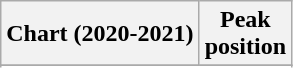<table class="wikitable sortable plainrowheaders">
<tr>
<th>Chart (2020-2021)</th>
<th>Peak<br>position</th>
</tr>
<tr>
</tr>
<tr>
</tr>
</table>
